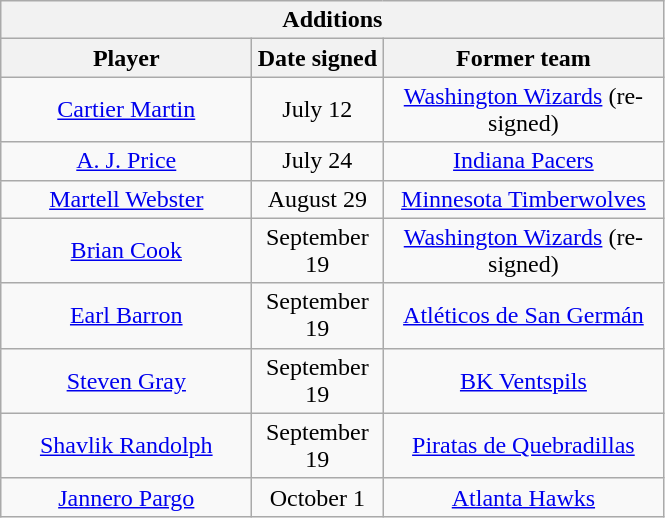<table class="wikitable" style="text-align:center">
<tr>
<th colspan=3>Additions</th>
</tr>
<tr>
<th style="width:160px">Player</th>
<th style="width:80px">Date signed</th>
<th style="width:180px">Former team</th>
</tr>
<tr>
<td><a href='#'>Cartier Martin</a></td>
<td>July 12</td>
<td><a href='#'>Washington Wizards</a> (re-signed)</td>
</tr>
<tr>
<td><a href='#'>A. J. Price</a></td>
<td>July 24</td>
<td><a href='#'>Indiana Pacers</a></td>
</tr>
<tr>
<td><a href='#'>Martell Webster</a></td>
<td>August 29</td>
<td><a href='#'>Minnesota Timberwolves</a></td>
</tr>
<tr>
<td><a href='#'>Brian Cook</a></td>
<td>September 19</td>
<td><a href='#'>Washington Wizards</a> (re-signed)</td>
</tr>
<tr>
<td><a href='#'>Earl Barron</a></td>
<td>September 19</td>
<td><a href='#'>Atléticos de San Germán</a><br></td>
</tr>
<tr>
<td><a href='#'>Steven Gray</a></td>
<td>September 19</td>
<td><a href='#'>BK Ventspils</a> </td>
</tr>
<tr>
<td><a href='#'>Shavlik Randolph</a></td>
<td>September 19</td>
<td><a href='#'>Piratas de Quebradillas</a><br></td>
</tr>
<tr>
<td><a href='#'>Jannero Pargo</a></td>
<td>October 1</td>
<td><a href='#'>Atlanta Hawks</a></td>
</tr>
</table>
